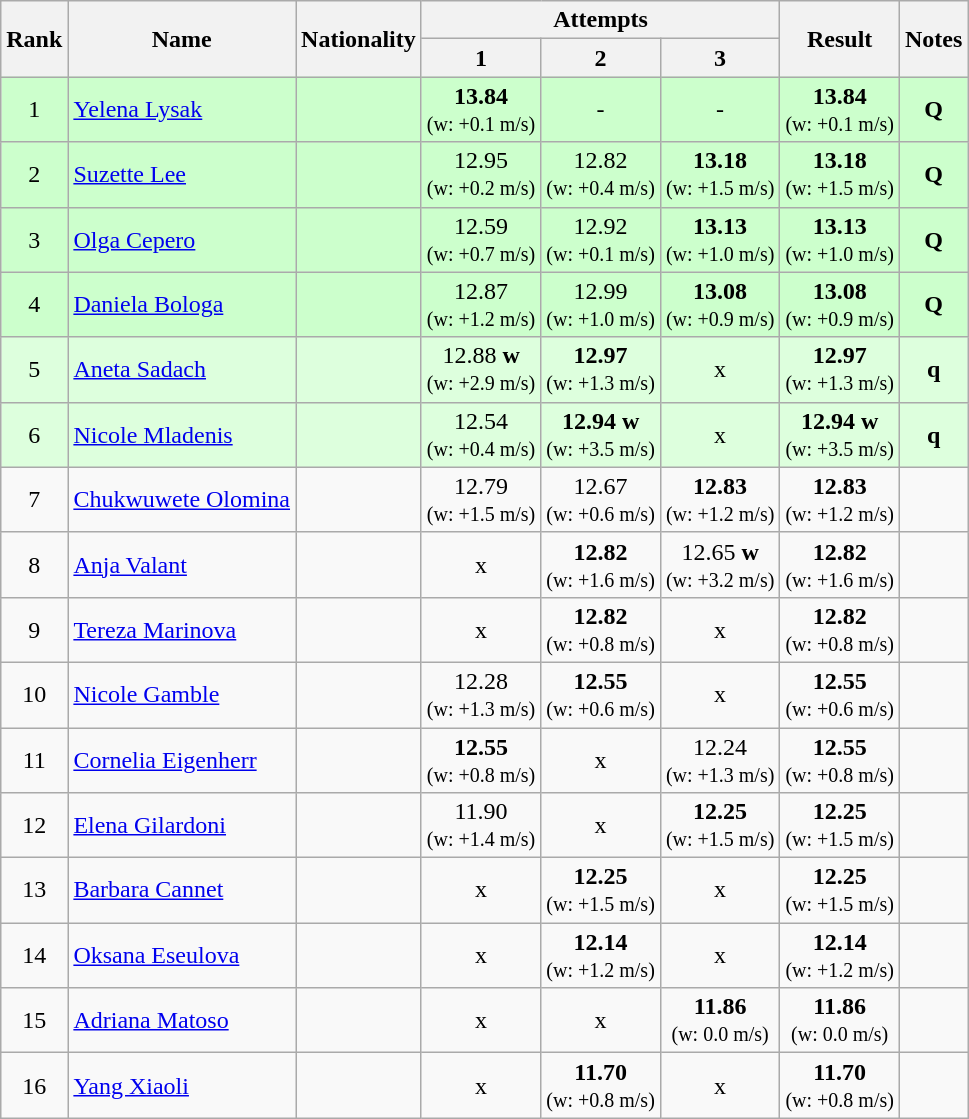<table class="wikitable sortable" style="text-align:center">
<tr>
<th rowspan=2>Rank</th>
<th rowspan=2>Name</th>
<th rowspan=2>Nationality</th>
<th colspan=3>Attempts</th>
<th rowspan=2>Result</th>
<th rowspan=2>Notes</th>
</tr>
<tr>
<th>1</th>
<th>2</th>
<th>3</th>
</tr>
<tr bgcolor=ccffcc>
<td>1</td>
<td align=left><a href='#'>Yelena Lysak</a></td>
<td align=left></td>
<td><strong>13.84</strong><br><small>(w: +0.1 m/s)</small></td>
<td>-</td>
<td>-</td>
<td><strong>13.84</strong> <br><small>(w: +0.1 m/s)</small></td>
<td><strong>Q</strong></td>
</tr>
<tr bgcolor=ccffcc>
<td>2</td>
<td align=left><a href='#'>Suzette Lee</a></td>
<td align=left></td>
<td>12.95<br><small>(w: +0.2 m/s)</small></td>
<td>12.82<br><small>(w: +0.4 m/s)</small></td>
<td><strong>13.18</strong><br><small>(w: +1.5 m/s)</small></td>
<td><strong>13.18</strong> <br><small>(w: +1.5 m/s)</small></td>
<td><strong>Q</strong></td>
</tr>
<tr bgcolor=ccffcc>
<td>3</td>
<td align=left><a href='#'>Olga Cepero</a></td>
<td align=left></td>
<td>12.59<br><small>(w: +0.7 m/s)</small></td>
<td>12.92<br><small>(w: +0.1 m/s)</small></td>
<td><strong>13.13</strong><br><small>(w: +1.0 m/s)</small></td>
<td><strong>13.13</strong> <br><small>(w: +1.0 m/s)</small></td>
<td><strong>Q</strong></td>
</tr>
<tr bgcolor=ccffcc>
<td>4</td>
<td align=left><a href='#'>Daniela Bologa</a></td>
<td align=left></td>
<td>12.87<br><small>(w: +1.2 m/s)</small></td>
<td>12.99<br><small>(w: +1.0 m/s)</small></td>
<td><strong>13.08</strong><br><small>(w: +0.9 m/s)</small></td>
<td><strong>13.08</strong> <br><small>(w: +0.9 m/s)</small></td>
<td><strong>Q</strong></td>
</tr>
<tr bgcolor=ddffdd>
<td>5</td>
<td align=left><a href='#'>Aneta Sadach</a></td>
<td align=left></td>
<td>12.88 <strong>w</strong> <br><small>(w: +2.9 m/s)</small></td>
<td><strong>12.97</strong><br><small>(w: +1.3 m/s)</small></td>
<td>x</td>
<td><strong>12.97</strong> <br><small>(w: +1.3 m/s)</small></td>
<td><strong>q</strong></td>
</tr>
<tr bgcolor=ddffdd>
<td>6</td>
<td align=left><a href='#'>Nicole Mladenis</a></td>
<td align=left></td>
<td>12.54<br><small>(w: +0.4 m/s)</small></td>
<td><strong>12.94</strong> <strong>w</strong> <br><small>(w: +3.5 m/s)</small></td>
<td>x</td>
<td><strong>12.94</strong>  <strong>w</strong> <br><small>(w: +3.5 m/s)</small></td>
<td><strong>q</strong></td>
</tr>
<tr>
<td>7</td>
<td align=left><a href='#'>Chukwuwete Olomina</a></td>
<td align=left></td>
<td>12.79<br><small>(w: +1.5 m/s)</small></td>
<td>12.67<br><small>(w: +0.6 m/s)</small></td>
<td><strong>12.83</strong><br><small>(w: +1.2 m/s)</small></td>
<td><strong>12.83</strong> <br><small>(w: +1.2 m/s)</small></td>
<td></td>
</tr>
<tr>
<td>8</td>
<td align=left><a href='#'>Anja Valant</a></td>
<td align=left></td>
<td>x</td>
<td><strong>12.82</strong><br><small>(w: +1.6 m/s)</small></td>
<td>12.65 <strong>w</strong> <br><small>(w: +3.2 m/s)</small></td>
<td><strong>12.82</strong> <br><small>(w: +1.6 m/s)</small></td>
<td></td>
</tr>
<tr>
<td>9</td>
<td align=left><a href='#'>Tereza Marinova</a></td>
<td align=left></td>
<td>x</td>
<td><strong>12.82</strong><br><small>(w: +0.8 m/s)</small></td>
<td>x</td>
<td><strong>12.82</strong> <br><small>(w: +0.8 m/s)</small></td>
<td></td>
</tr>
<tr>
<td>10</td>
<td align=left><a href='#'>Nicole Gamble</a></td>
<td align=left></td>
<td>12.28<br><small>(w: +1.3 m/s)</small></td>
<td><strong>12.55</strong><br><small>(w: +0.6 m/s)</small></td>
<td>x</td>
<td><strong>12.55</strong> <br><small>(w: +0.6 m/s)</small></td>
<td></td>
</tr>
<tr>
<td>11</td>
<td align=left><a href='#'>Cornelia Eigenherr</a></td>
<td align=left></td>
<td><strong>12.55</strong><br><small>(w: +0.8 m/s)</small></td>
<td>x</td>
<td>12.24<br><small>(w: +1.3 m/s)</small></td>
<td><strong>12.55</strong> <br><small>(w: +0.8 m/s)</small></td>
<td></td>
</tr>
<tr>
<td>12</td>
<td align=left><a href='#'>Elena Gilardoni</a></td>
<td align=left></td>
<td>11.90<br><small>(w: +1.4 m/s)</small></td>
<td>x</td>
<td><strong>12.25</strong><br><small>(w: +1.5 m/s)</small></td>
<td><strong>12.25</strong> <br><small>(w: +1.5 m/s)</small></td>
<td></td>
</tr>
<tr>
<td>13</td>
<td align=left><a href='#'>Barbara Cannet</a></td>
<td align=left></td>
<td>x</td>
<td><strong>12.25</strong><br><small>(w: +1.5 m/s)</small></td>
<td>x</td>
<td><strong>12.25</strong> <br><small>(w: +1.5 m/s)</small></td>
<td></td>
</tr>
<tr>
<td>14</td>
<td align=left><a href='#'>Oksana Eseulova</a></td>
<td align=left></td>
<td>x</td>
<td><strong>12.14</strong><br><small>(w: +1.2 m/s)</small></td>
<td>x</td>
<td><strong>12.14</strong> <br><small>(w: +1.2 m/s)</small></td>
<td></td>
</tr>
<tr>
<td>15</td>
<td align=left><a href='#'>Adriana Matoso</a></td>
<td align=left></td>
<td>x</td>
<td>x</td>
<td><strong>11.86</strong><br><small>(w: 0.0 m/s)</small></td>
<td><strong>11.86</strong> <br><small>(w: 0.0 m/s)</small></td>
<td></td>
</tr>
<tr>
<td>16</td>
<td align=left><a href='#'>Yang Xiaoli</a></td>
<td align=left></td>
<td>x</td>
<td><strong>11.70</strong><br><small>(w: +0.8 m/s)</small></td>
<td>x</td>
<td><strong>11.70</strong> <br><small>(w: +0.8 m/s)</small></td>
<td></td>
</tr>
</table>
